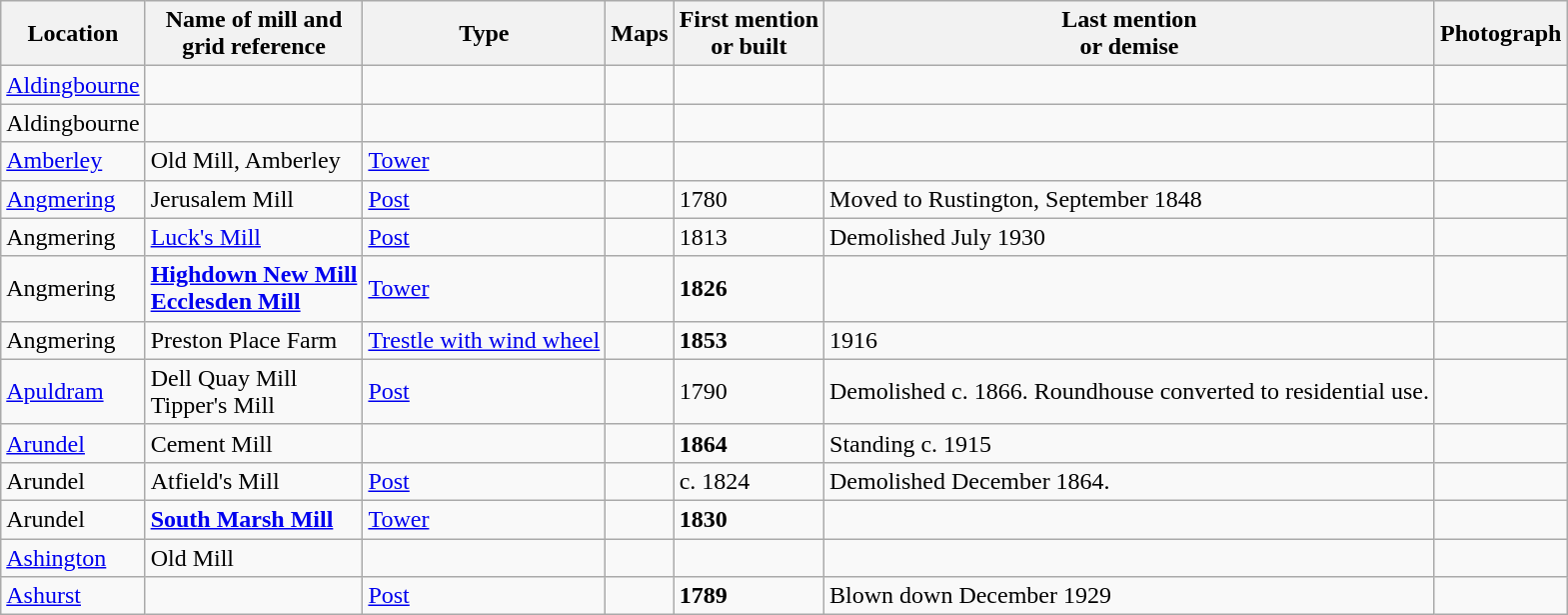<table class="wikitable">
<tr>
<th>Location</th>
<th>Name of mill and<br>grid reference</th>
<th>Type</th>
<th>Maps</th>
<th>First mention<br>or built</th>
<th>Last mention<br> or demise</th>
<th>Photograph</th>
</tr>
<tr>
<td><a href='#'>Aldingbourne</a></td>
<td></td>
<td></td>
<td></td>
<td></td>
<td></td>
<td></td>
</tr>
<tr>
<td>Aldingbourne</td>
<td></td>
<td></td>
<td></td>
<td></td>
<td></td>
<td></td>
</tr>
<tr>
<td><a href='#'>Amberley</a></td>
<td>Old Mill, Amberley</td>
<td><a href='#'>Tower</a></td>
<td></td>
<td></td>
<td></td>
<td></td>
</tr>
<tr>
<td><a href='#'>Angmering</a></td>
<td>Jerusalem Mill</td>
<td><a href='#'>Post</a></td>
<td></td>
<td>1780</td>
<td>Moved to Rustington, September 1848</td>
<td></td>
</tr>
<tr>
<td>Angmering</td>
<td><a href='#'>Luck's Mill</a></td>
<td><a href='#'>Post</a></td>
<td></td>
<td>1813</td>
<td>Demolished July 1930</td>
<td></td>
</tr>
<tr>
<td>Angmering</td>
<td><strong><a href='#'>Highdown New Mill<br>Ecclesden Mill</a></strong><br></td>
<td><a href='#'>Tower</a></td>
<td></td>
<td><strong>1826</strong></td>
<td></td>
<td></td>
</tr>
<tr>
<td>Angmering</td>
<td>Preston Place Farm</td>
<td><a href='#'>Trestle with wind wheel</a></td>
<td></td>
<td><strong>1853</strong></td>
<td>1916</td>
<td></td>
</tr>
<tr>
<td><a href='#'>Apuldram</a></td>
<td>Dell Quay Mill<br>Tipper's Mill</td>
<td><a href='#'>Post</a></td>
<td></td>
<td>1790</td>
<td>Demolished c. 1866. Roundhouse converted to residential use.</td>
<td></td>
</tr>
<tr>
<td><a href='#'>Arundel</a></td>
<td>Cement Mill</td>
<td></td>
<td></td>
<td><strong>1864</strong></td>
<td>Standing c. 1915</td>
<td></td>
</tr>
<tr>
<td>Arundel</td>
<td>Atfield's Mill</td>
<td><a href='#'>Post</a></td>
<td></td>
<td>c. 1824</td>
<td>Demolished December 1864.</td>
<td></td>
</tr>
<tr>
<td>Arundel</td>
<td><strong><a href='#'>South Marsh Mill</a></strong><br></td>
<td><a href='#'>Tower</a></td>
<td></td>
<td><strong>1830</strong></td>
<td></td>
<td></td>
</tr>
<tr>
<td><a href='#'>Ashington</a></td>
<td>Old Mill</td>
<td></td>
<td></td>
<td></td>
<td></td>
<td></td>
</tr>
<tr>
<td><a href='#'>Ashurst</a></td>
<td></td>
<td><a href='#'>Post</a></td>
<td></td>
<td><strong>1789</strong></td>
<td>Blown down December 1929</td>
<td></td>
</tr>
</table>
